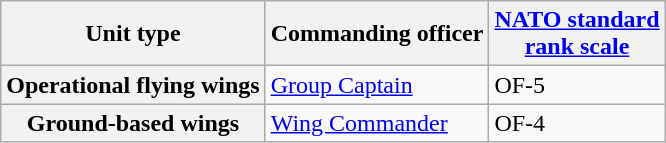<table class="wikitable floatright">
<tr>
<th scope="col">Unit type</th>
<th scope="col">Commanding officer</th>
<th><a href='#'>NATO standard<br>rank scale</a></th>
</tr>
<tr>
<th scope="row">Operational flying wings</th>
<td><a href='#'>Group Captain</a></td>
<td>OF-5</td>
</tr>
<tr>
<th scope="row">Ground-based wings</th>
<td><a href='#'>Wing Commander</a></td>
<td>OF-4</td>
</tr>
</table>
